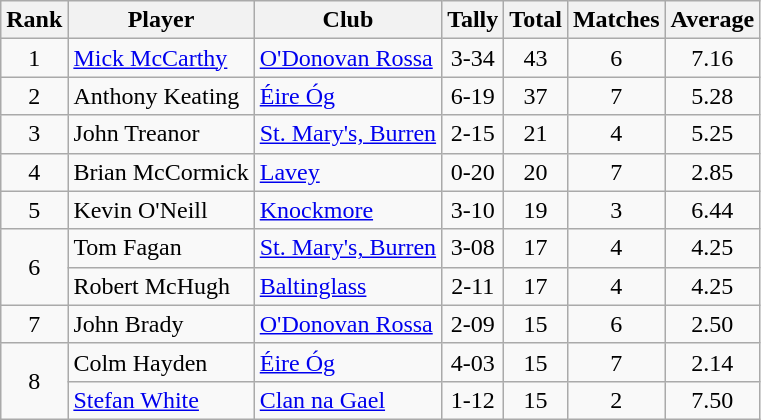<table class="wikitable">
<tr>
<th>Rank</th>
<th>Player</th>
<th>Club</th>
<th>Tally</th>
<th>Total</th>
<th>Matches</th>
<th>Average</th>
</tr>
<tr>
<td rowspan="1" style="text-align:center;">1</td>
<td><a href='#'>Mick McCarthy</a></td>
<td><a href='#'>O'Donovan Rossa</a></td>
<td align=center>3-34</td>
<td align=center>43</td>
<td align=center>6</td>
<td align=center>7.16</td>
</tr>
<tr>
<td rowspan="1" style="text-align:center;">2</td>
<td>Anthony Keating</td>
<td><a href='#'>Éire Óg</a></td>
<td align=center>6-19</td>
<td align=center>37</td>
<td align=center>7</td>
<td align=center>5.28</td>
</tr>
<tr>
<td rowspan="1" style="text-align:center;">3</td>
<td>John Treanor</td>
<td><a href='#'>St. Mary's, Burren</a></td>
<td align=center>2-15</td>
<td align=center>21</td>
<td align=center>4</td>
<td align=center>5.25</td>
</tr>
<tr>
<td rowspan="1" style="text-align:center;">4</td>
<td>Brian McCormick</td>
<td><a href='#'>Lavey</a></td>
<td align=center>0-20</td>
<td align=center>20</td>
<td align=center>7</td>
<td align=center>2.85</td>
</tr>
<tr>
<td rowspan="1" style="text-align:center;">5</td>
<td>Kevin O'Neill</td>
<td><a href='#'>Knockmore</a></td>
<td align=center>3-10</td>
<td align=center>19</td>
<td align=center>3</td>
<td align=center>6.44</td>
</tr>
<tr>
<td rowspan="2" style="text-align:center;">6</td>
<td>Tom Fagan</td>
<td><a href='#'>St. Mary's, Burren</a></td>
<td align=center>3-08</td>
<td align=center>17</td>
<td align=center>4</td>
<td align=center>4.25</td>
</tr>
<tr>
<td>Robert McHugh</td>
<td><a href='#'>Baltinglass</a></td>
<td align=center>2-11</td>
<td align=center>17</td>
<td align=center>4</td>
<td align=center>4.25</td>
</tr>
<tr>
<td rowspan="1" style="text-align:center;">7</td>
<td>John Brady</td>
<td><a href='#'>O'Donovan Rossa</a></td>
<td align=center>2-09</td>
<td align=center>15</td>
<td align=center>6</td>
<td align=center>2.50</td>
</tr>
<tr>
<td rowspan="2" style="text-align:center;">8</td>
<td>Colm Hayden</td>
<td><a href='#'>Éire Óg</a></td>
<td align=center>4-03</td>
<td align=center>15</td>
<td align=center>7</td>
<td align=center>2.14</td>
</tr>
<tr>
<td><a href='#'>Stefan White</a></td>
<td><a href='#'>Clan na Gael</a></td>
<td align=center>1-12</td>
<td align=center>15</td>
<td align=center>2</td>
<td align=center>7.50</td>
</tr>
</table>
